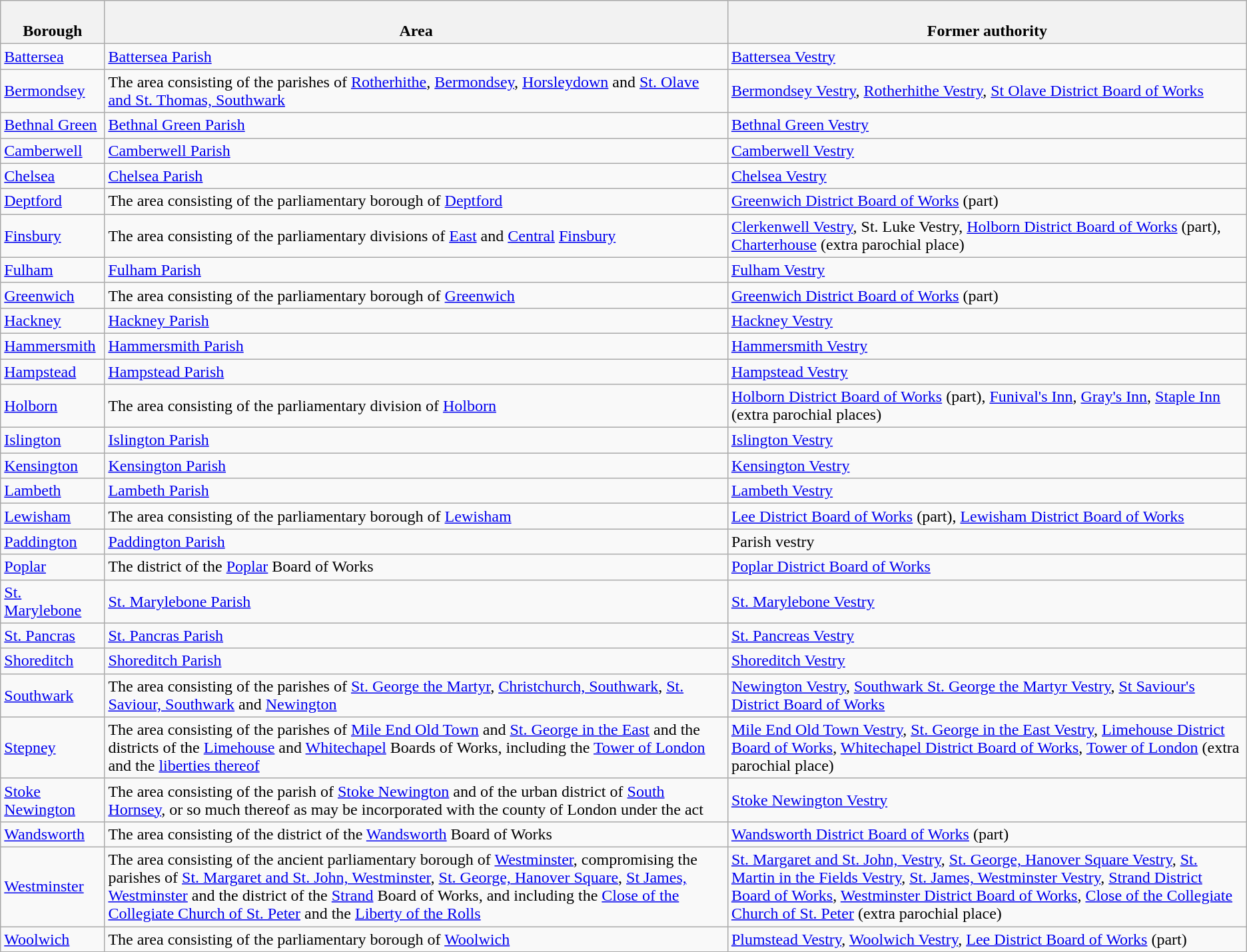<table class="wikitable">
<tr>
<th><br>Borough</th>
<th><br>Area</th>
<th><br>Former authority</th>
</tr>
<tr>
<td><a href='#'>Battersea</a></td>
<td><a href='#'>Battersea Parish</a></td>
<td><a href='#'>Battersea Vestry</a></td>
</tr>
<tr>
<td><a href='#'>Bermondsey</a></td>
<td>The area consisting of the parishes of <a href='#'>Rotherhithe</a>, <a href='#'>Bermondsey</a>, <a href='#'>Horsleydown</a> and <a href='#'>St. Olave and St. Thomas, Southwark</a></td>
<td><a href='#'>Bermondsey Vestry</a>, <a href='#'>Rotherhithe Vestry</a>, <a href='#'>St Olave District Board of Works</a></td>
</tr>
<tr>
<td><a href='#'>Bethnal Green</a></td>
<td><a href='#'>Bethnal Green Parish</a></td>
<td><a href='#'>Bethnal Green Vestry</a></td>
</tr>
<tr>
<td><a href='#'>Camberwell</a></td>
<td><a href='#'>Camberwell Parish</a></td>
<td><a href='#'>Camberwell Vestry</a></td>
</tr>
<tr>
<td><a href='#'>Chelsea</a></td>
<td><a href='#'>Chelsea Parish</a></td>
<td><a href='#'>Chelsea Vestry</a></td>
</tr>
<tr>
<td><a href='#'>Deptford</a></td>
<td>The area consisting of the parliamentary borough of <a href='#'>Deptford</a></td>
<td><a href='#'>Greenwich District Board of Works</a> (part)</td>
</tr>
<tr>
<td><a href='#'>Finsbury</a></td>
<td>The area consisting of the parliamentary divisions of <a href='#'>East</a> and <a href='#'>Central</a> <a href='#'>Finsbury</a></td>
<td><a href='#'>Clerkenwell Vestry</a>, St. Luke Vestry, <a href='#'>Holborn District Board of Works</a> (part), <a href='#'>Charterhouse</a> (extra parochial place)</td>
</tr>
<tr>
<td><a href='#'>Fulham</a></td>
<td><a href='#'>Fulham Parish</a></td>
<td><a href='#'>Fulham Vestry</a></td>
</tr>
<tr>
<td><a href='#'>Greenwich</a></td>
<td>The area consisting of the parliamentary borough of <a href='#'>Greenwich</a></td>
<td><a href='#'>Greenwich District Board of Works</a> (part)</td>
</tr>
<tr>
<td><a href='#'>Hackney</a></td>
<td><a href='#'>Hackney Parish</a></td>
<td><a href='#'>Hackney Vestry</a></td>
</tr>
<tr>
<td><a href='#'>Hammersmith</a></td>
<td><a href='#'>Hammersmith Parish</a></td>
<td><a href='#'>Hammersmith Vestry</a></td>
</tr>
<tr>
<td><a href='#'>Hampstead</a></td>
<td><a href='#'>Hampstead Parish</a></td>
<td><a href='#'>Hampstead Vestry</a></td>
</tr>
<tr>
<td><a href='#'>Holborn</a></td>
<td>The area consisting of the parliamentary division of <a href='#'>Holborn</a></td>
<td><a href='#'>Holborn District Board of Works</a> (part), <a href='#'>Funival's Inn</a>, <a href='#'>Gray's Inn</a>, <a href='#'>Staple Inn</a> (extra parochial places)</td>
</tr>
<tr>
<td><a href='#'>Islington</a></td>
<td><a href='#'>Islington Parish</a></td>
<td><a href='#'>Islington Vestry</a></td>
</tr>
<tr>
<td><a href='#'>Kensington</a></td>
<td><a href='#'>Kensington Parish</a></td>
<td><a href='#'>Kensington Vestry</a></td>
</tr>
<tr>
<td><a href='#'>Lambeth</a></td>
<td><a href='#'>Lambeth Parish</a></td>
<td><a href='#'>Lambeth Vestry</a></td>
</tr>
<tr>
<td><a href='#'>Lewisham</a></td>
<td>The area consisting of the parliamentary borough of <a href='#'>Lewisham</a></td>
<td><a href='#'>Lee District Board of Works</a> (part), <a href='#'>Lewisham District Board of Works</a></td>
</tr>
<tr>
<td><a href='#'>Paddington</a></td>
<td><a href='#'>Paddington Parish</a></td>
<td>Parish vestry</td>
</tr>
<tr>
<td><a href='#'>Poplar</a></td>
<td>The district of the <a href='#'>Poplar</a> Board of Works</td>
<td><a href='#'>Poplar District Board of Works</a></td>
</tr>
<tr>
<td><a href='#'>St. Marylebone</a></td>
<td><a href='#'>St. Marylebone Parish</a></td>
<td><a href='#'>St. Marylebone Vestry</a></td>
</tr>
<tr>
<td><a href='#'>St. Pancras</a></td>
<td><a href='#'>St. Pancras Parish</a></td>
<td><a href='#'>St. Pancreas Vestry</a></td>
</tr>
<tr>
<td><a href='#'>Shoreditch</a></td>
<td><a href='#'>Shoreditch Parish</a></td>
<td><a href='#'>Shoreditch Vestry</a></td>
</tr>
<tr>
<td><a href='#'>Southwark</a></td>
<td>The area consisting of the parishes of <a href='#'>St. George the Martyr</a>, <a href='#'>Christchurch, Southwark</a>, <a href='#'>St. Saviour, Southwark</a> and <a href='#'>Newington</a></td>
<td><a href='#'>Newington Vestry</a>, <a href='#'>Southwark St. George the Martyr Vestry</a>, <a href='#'>St Saviour's District Board of Works</a></td>
</tr>
<tr>
<td><a href='#'>Stepney</a></td>
<td>The area consisting of the parishes of <a href='#'>Mile End Old Town</a> and <a href='#'>St. George in the East</a> and the districts of the <a href='#'>Limehouse</a> and <a href='#'>Whitechapel</a> Boards of Works, including the <a href='#'>Tower of London</a> and the <a href='#'>liberties thereof</a></td>
<td><a href='#'>Mile End Old Town Vestry</a>, <a href='#'>St. George in the East Vestry</a>, <a href='#'>Limehouse District Board of Works</a>, <a href='#'>Whitechapel District Board of Works</a>, <a href='#'>Tower of London</a> (extra parochial place)</td>
</tr>
<tr>
<td><a href='#'>Stoke Newington</a></td>
<td>The area consisting of the parish of <a href='#'>Stoke Newington</a> and of the urban district of <a href='#'>South Hornsey</a>, or so much thereof as may be incorporated with the county of London under the act</td>
<td><a href='#'>Stoke Newington Vestry</a></td>
</tr>
<tr>
<td><a href='#'>Wandsworth</a></td>
<td>The area consisting of the district of the <a href='#'>Wandsworth</a> Board of Works</td>
<td><a href='#'>Wandsworth District Board of Works</a> (part)</td>
</tr>
<tr>
<td><a href='#'>Westminster</a></td>
<td>The area consisting of the ancient parliamentary borough of <a href='#'>Westminster</a>, compromising the parishes of <a href='#'>St. Margaret and St. John, Westminster</a>, <a href='#'>St. George, Hanover Square</a>, <a href='#'>St James, Westminster</a> and the district of the <a href='#'>Strand</a> Board of Works, and including the <a href='#'>Close of the Collegiate Church of St. Peter</a> and the <a href='#'>Liberty of the Rolls</a></td>
<td><a href='#'>St. Margaret and St. John, Vestry</a>, <a href='#'>St. George, Hanover Square Vestry</a>, <a href='#'>St. Martin in the Fields Vestry</a>, <a href='#'>St. James, Westminster Vestry</a>, <a href='#'>Strand District Board of Works</a>, <a href='#'>Westminster District Board of Works</a>, <a href='#'>Close of the Collegiate Church of St. Peter</a> (extra parochial place)</td>
</tr>
<tr>
<td><a href='#'>Woolwich</a></td>
<td>The area consisting of the parliamentary borough of <a href='#'>Woolwich</a></td>
<td><a href='#'>Plumstead Vestry</a>, <a href='#'>Woolwich Vestry</a>, <a href='#'>Lee District Board of Works</a> (part)</td>
</tr>
</table>
